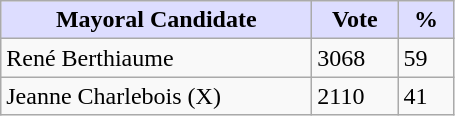<table class="wikitable">
<tr>
<th style="background:#ddf; width:200px;">Mayoral Candidate </th>
<th style="background:#ddf; width:50px;">Vote</th>
<th style="background:#ddf; width:30px;">%</th>
</tr>
<tr>
<td>René Berthiaume</td>
<td>3068</td>
<td>59</td>
</tr>
<tr>
<td>Jeanne Charlebois (X)</td>
<td>2110</td>
<td>41</td>
</tr>
</table>
